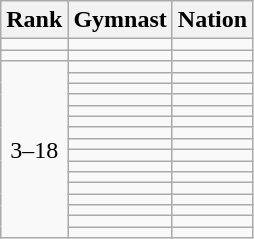<table class="wikitable sortable">
<tr>
<th>Rank</th>
<th>Gymnast</th>
<th>Nation</th>
</tr>
<tr>
<td align=center></td>
<td></td>
<td></td>
</tr>
<tr>
<td align=center></td>
<td></td>
<td></td>
</tr>
<tr>
<td rowspan=16 align=center>3–18</td>
<td></td>
<td></td>
</tr>
<tr>
<td></td>
<td></td>
</tr>
<tr>
<td></td>
<td></td>
</tr>
<tr>
<td></td>
<td></td>
</tr>
<tr>
<td></td>
<td></td>
</tr>
<tr>
<td></td>
<td></td>
</tr>
<tr>
<td></td>
<td></td>
</tr>
<tr>
<td></td>
<td></td>
</tr>
<tr>
<td></td>
<td></td>
</tr>
<tr>
<td></td>
<td></td>
</tr>
<tr>
<td></td>
<td></td>
</tr>
<tr>
<td></td>
<td></td>
</tr>
<tr>
<td></td>
<td></td>
</tr>
<tr>
<td></td>
<td></td>
</tr>
<tr>
<td></td>
<td></td>
</tr>
<tr>
<td></td>
<td></td>
</tr>
</table>
